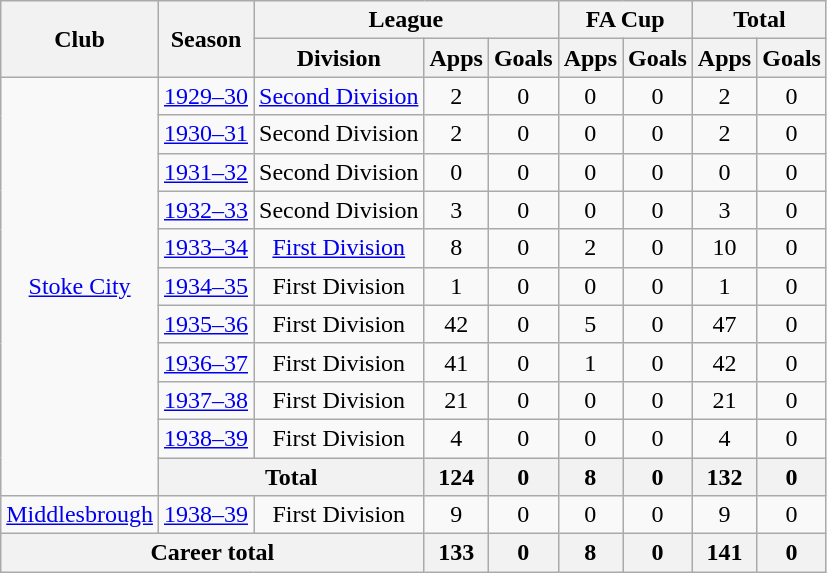<table class="wikitable" style="text-align: center;">
<tr>
<th rowspan="2">Club</th>
<th rowspan="2">Season</th>
<th colspan="3">League</th>
<th colspan="2">FA Cup</th>
<th colspan="2">Total</th>
</tr>
<tr>
<th>Division</th>
<th>Apps</th>
<th>Goals</th>
<th>Apps</th>
<th>Goals</th>
<th>Apps</th>
<th>Goals</th>
</tr>
<tr>
<td rowspan="11"><a href='#'>Stoke City</a></td>
<td><a href='#'>1929–30</a></td>
<td><a href='#'>Second Division</a></td>
<td>2</td>
<td>0</td>
<td>0</td>
<td>0</td>
<td>2</td>
<td>0</td>
</tr>
<tr>
<td><a href='#'>1930–31</a></td>
<td>Second Division</td>
<td>2</td>
<td>0</td>
<td>0</td>
<td>0</td>
<td>2</td>
<td>0</td>
</tr>
<tr>
<td><a href='#'>1931–32</a></td>
<td>Second Division</td>
<td>0</td>
<td>0</td>
<td>0</td>
<td>0</td>
<td>0</td>
<td>0</td>
</tr>
<tr>
<td><a href='#'>1932–33</a></td>
<td>Second Division</td>
<td>3</td>
<td>0</td>
<td>0</td>
<td>0</td>
<td>3</td>
<td>0</td>
</tr>
<tr>
<td><a href='#'>1933–34</a></td>
<td><a href='#'>First Division</a></td>
<td>8</td>
<td>0</td>
<td>2</td>
<td>0</td>
<td>10</td>
<td>0</td>
</tr>
<tr>
<td><a href='#'>1934–35</a></td>
<td>First Division</td>
<td>1</td>
<td>0</td>
<td>0</td>
<td>0</td>
<td>1</td>
<td>0</td>
</tr>
<tr>
<td><a href='#'>1935–36</a></td>
<td>First Division</td>
<td>42</td>
<td>0</td>
<td>5</td>
<td>0</td>
<td>47</td>
<td>0</td>
</tr>
<tr>
<td><a href='#'>1936–37</a></td>
<td>First Division</td>
<td>41</td>
<td>0</td>
<td>1</td>
<td>0</td>
<td>42</td>
<td>0</td>
</tr>
<tr>
<td><a href='#'>1937–38</a></td>
<td>First Division</td>
<td>21</td>
<td>0</td>
<td>0</td>
<td>0</td>
<td>21</td>
<td>0</td>
</tr>
<tr>
<td><a href='#'>1938–39</a></td>
<td>First Division</td>
<td>4</td>
<td>0</td>
<td>0</td>
<td>0</td>
<td>4</td>
<td>0</td>
</tr>
<tr>
<th colspan=2>Total</th>
<th>124</th>
<th>0</th>
<th>8</th>
<th>0</th>
<th>132</th>
<th>0</th>
</tr>
<tr>
<td><a href='#'>Middlesbrough</a></td>
<td><a href='#'>1938–39</a></td>
<td>First Division</td>
<td>9</td>
<td>0</td>
<td>0</td>
<td>0</td>
<td>9</td>
<td>0</td>
</tr>
<tr>
<th colspan="3">Career total</th>
<th>133</th>
<th>0</th>
<th>8</th>
<th>0</th>
<th>141</th>
<th>0</th>
</tr>
</table>
